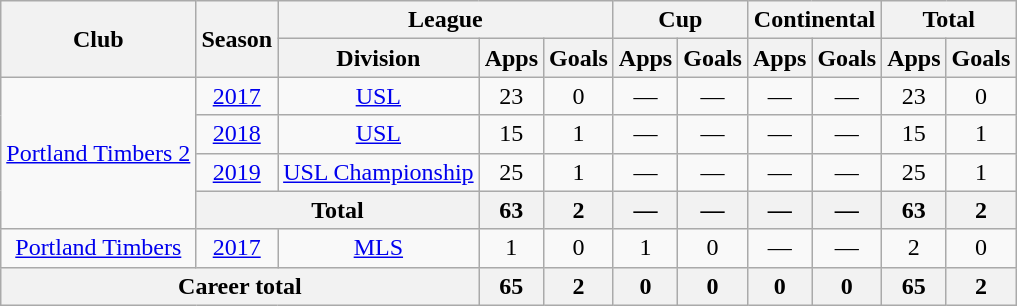<table class="wikitable" style="text-align: center;">
<tr>
<th rowspan="2">Club</th>
<th rowspan="2">Season</th>
<th colspan="3">League</th>
<th colspan="2">Cup</th>
<th colspan="2">Continental</th>
<th colspan="2">Total</th>
</tr>
<tr>
<th>Division</th>
<th>Apps</th>
<th>Goals</th>
<th>Apps</th>
<th>Goals</th>
<th>Apps</th>
<th>Goals</th>
<th>Apps</th>
<th>Goals</th>
</tr>
<tr>
<td rowspan="4"><a href='#'>Portland Timbers 2</a></td>
<td><a href='#'>2017</a></td>
<td><a href='#'>USL</a></td>
<td>23</td>
<td>0</td>
<td>—</td>
<td>—</td>
<td>—</td>
<td>—</td>
<td>23</td>
<td>0</td>
</tr>
<tr>
<td><a href='#'>2018</a></td>
<td><a href='#'>USL</a></td>
<td>15</td>
<td>1</td>
<td>—</td>
<td>—</td>
<td>—</td>
<td>—</td>
<td>15</td>
<td>1</td>
</tr>
<tr>
<td><a href='#'>2019</a></td>
<td><a href='#'>USL Championship</a></td>
<td>25</td>
<td>1</td>
<td>—</td>
<td>—</td>
<td>—</td>
<td>—</td>
<td>25</td>
<td>1</td>
</tr>
<tr>
<th colspan="2">Total</th>
<th>63</th>
<th>2</th>
<th>—</th>
<th>—</th>
<th>—</th>
<th>—</th>
<th>63</th>
<th>2</th>
</tr>
<tr>
<td rowspan="1"><a href='#'>Portland Timbers</a></td>
<td><a href='#'>2017</a></td>
<td><a href='#'>MLS</a></td>
<td>1</td>
<td>0</td>
<td>1</td>
<td>0</td>
<td>—</td>
<td>—</td>
<td>2</td>
<td>0</td>
</tr>
<tr>
<th colspan="3">Career total</th>
<th>65</th>
<th>2</th>
<th>0</th>
<th>0</th>
<th>0</th>
<th>0</th>
<th>65</th>
<th>2</th>
</tr>
</table>
